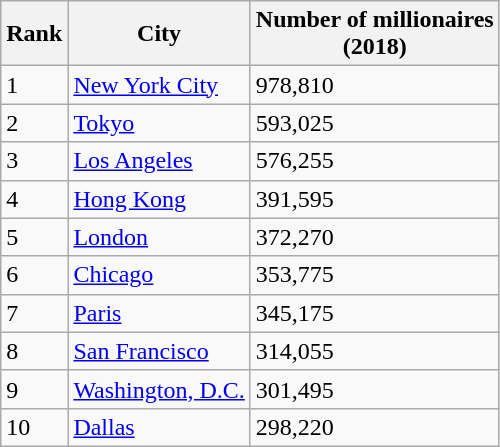<table class="wikitable">
<tr>
<th>Rank</th>
<th>City</th>
<th>Number of millionaires<br>(2018)</th>
</tr>
<tr>
<td>1</td>
<td> <a href='#'>New York City</a></td>
<td>978,810</td>
</tr>
<tr>
<td>2</td>
<td> <a href='#'>Tokyo</a></td>
<td>593,025</td>
</tr>
<tr>
<td>3</td>
<td> <a href='#'>Los Angeles</a></td>
<td>576,255</td>
</tr>
<tr>
<td>4</td>
<td> <a href='#'>Hong Kong</a></td>
<td>391,595</td>
</tr>
<tr>
<td>5</td>
<td> <a href='#'>London</a></td>
<td>372,270</td>
</tr>
<tr>
<td>6</td>
<td> <a href='#'>Chicago</a></td>
<td>353,775</td>
</tr>
<tr>
<td>7</td>
<td> <a href='#'>Paris</a></td>
<td>345,175</td>
</tr>
<tr>
<td>8</td>
<td> <a href='#'>San Francisco</a></td>
<td>314,055</td>
</tr>
<tr>
<td>9</td>
<td> <a href='#'>Washington, D.C.</a></td>
<td>301,495</td>
</tr>
<tr>
<td>10</td>
<td> <a href='#'>Dallas</a></td>
<td>298,220</td>
</tr>
</table>
